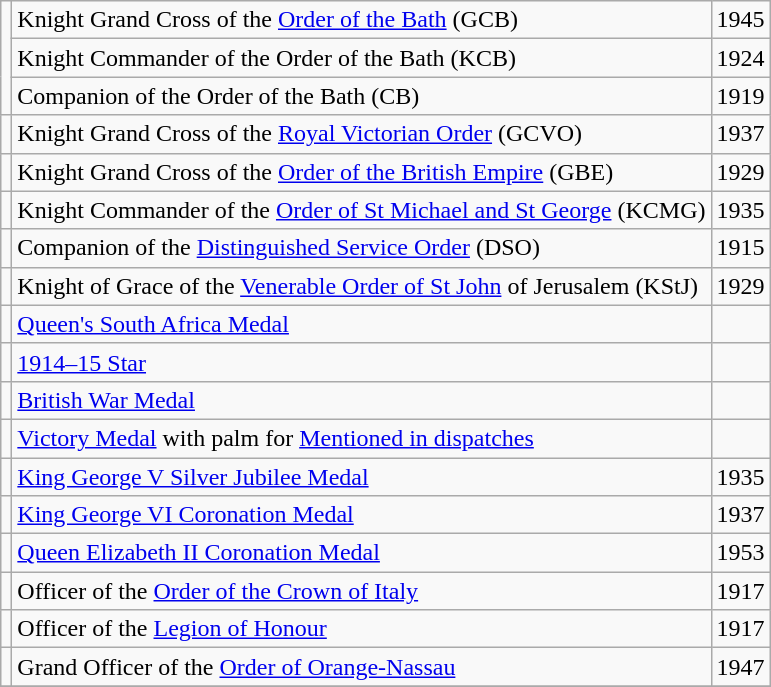<table class="wikitable">
<tr>
<td rowspan=3></td>
<td>Knight Grand Cross of the <a href='#'>Order of the Bath</a> (GCB)</td>
<td>1945</td>
</tr>
<tr>
<td>Knight Commander of the Order of the Bath (KCB)</td>
<td>1924</td>
</tr>
<tr>
<td>Companion of the Order of the Bath (CB)</td>
<td>1919</td>
</tr>
<tr>
<td></td>
<td>Knight Grand Cross of the <a href='#'>Royal Victorian Order</a> (GCVO)</td>
<td>1937</td>
</tr>
<tr>
<td></td>
<td>Knight Grand Cross of the <a href='#'>Order of the British Empire</a> (GBE)</td>
<td>1929</td>
</tr>
<tr>
<td></td>
<td>Knight Commander of the <a href='#'>Order of St Michael and St George</a> (KCMG)</td>
<td>1935</td>
</tr>
<tr>
<td></td>
<td>Companion of the <a href='#'>Distinguished Service Order</a> (DSO)</td>
<td>1915</td>
</tr>
<tr>
<td></td>
<td>Knight of Grace of the <a href='#'>Venerable Order of St John</a> of Jerusalem (KStJ)</td>
<td>1929</td>
</tr>
<tr>
<td></td>
<td><a href='#'>Queen's South Africa Medal</a></td>
<td></td>
</tr>
<tr>
<td></td>
<td><a href='#'>1914–15 Star</a></td>
<td></td>
</tr>
<tr>
<td></td>
<td><a href='#'>British War Medal</a></td>
<td></td>
</tr>
<tr>
<td></td>
<td><a href='#'>Victory Medal</a> with palm for <a href='#'>Mentioned in dispatches</a></td>
<td></td>
</tr>
<tr>
<td></td>
<td><a href='#'>King George V Silver Jubilee Medal</a></td>
<td>1935</td>
</tr>
<tr>
<td></td>
<td><a href='#'>King George VI Coronation Medal</a></td>
<td>1937</td>
</tr>
<tr>
<td></td>
<td><a href='#'>Queen Elizabeth II Coronation Medal</a></td>
<td>1953</td>
</tr>
<tr>
<td></td>
<td>Officer of the <a href='#'>Order of the Crown of Italy</a></td>
<td>1917</td>
</tr>
<tr>
<td></td>
<td>Officer of the <a href='#'>Legion of Honour</a></td>
<td>1917</td>
</tr>
<tr>
<td></td>
<td>Grand Officer of the <a href='#'>Order of Orange-Nassau</a></td>
<td>1947</td>
</tr>
<tr>
</tr>
</table>
